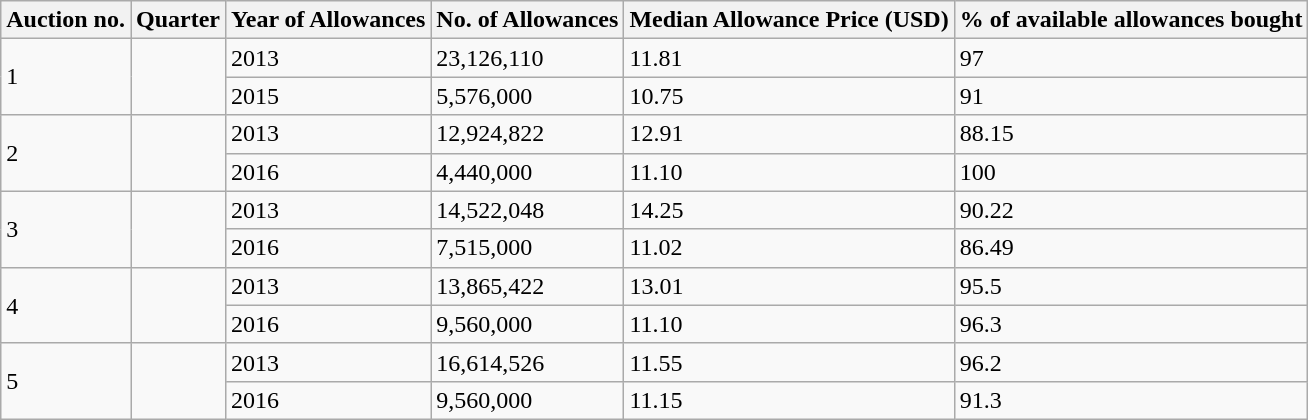<table class="wikitable sortable mw-collapsible">
<tr>
<th>Auction no.</th>
<th>Quarter</th>
<th>Year of Allowances</th>
<th>No. of Allowances</th>
<th>Median Allowance Price (USD)</th>
<th>% of available allowances bought</th>
</tr>
<tr>
<td rowspan="2">1</td>
<td rowspan="2"></td>
<td>2013</td>
<td>23,126,110</td>
<td>11.81</td>
<td>97</td>
</tr>
<tr>
<td>2015</td>
<td>5,576,000</td>
<td>10.75</td>
<td>91</td>
</tr>
<tr>
<td rowspan="2">2</td>
<td rowspan="2"></td>
<td>2013</td>
<td>12,924,822</td>
<td>12.91</td>
<td>88.15</td>
</tr>
<tr>
<td>2016</td>
<td>4,440,000</td>
<td>11.10</td>
<td>100</td>
</tr>
<tr>
<td rowspan="2">3</td>
<td rowspan="2"></td>
<td>2013</td>
<td>14,522,048</td>
<td>14.25</td>
<td>90.22</td>
</tr>
<tr>
<td>2016</td>
<td>7,515,000</td>
<td>11.02</td>
<td>86.49</td>
</tr>
<tr>
<td rowspan="2">4</td>
<td rowspan="2"></td>
<td>2013</td>
<td>13,865,422</td>
<td>13.01</td>
<td>95.5</td>
</tr>
<tr>
<td>2016</td>
<td>9,560,000</td>
<td>11.10</td>
<td>96.3</td>
</tr>
<tr>
<td rowspan="2">5</td>
<td rowspan="2"></td>
<td>2013</td>
<td>16,614,526</td>
<td>11.55</td>
<td>96.2</td>
</tr>
<tr>
<td>2016</td>
<td>9,560,000</td>
<td>11.15</td>
<td>91.3</td>
</tr>
</table>
